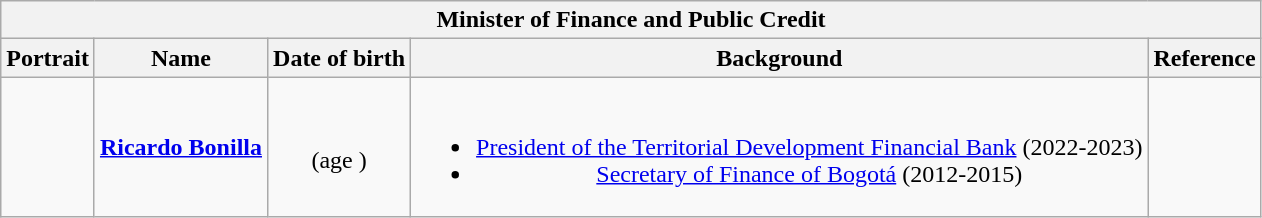<table class="wikitable collapsible" style="text-align:center;">
<tr>
<th colspan="5">Minister of Finance and Public Credit</th>
</tr>
<tr>
<th>Portrait</th>
<th>Name</th>
<th>Date of birth</th>
<th>Background</th>
<th>Reference</th>
</tr>
<tr>
<td></td>
<td><strong><a href='#'>Ricardo Bonilla</a></strong></td>
<td><br>(age )</td>
<td><br><ul><li><a href='#'>President of the Territorial Development Financial Bank</a> (2022-2023)</li><li><a href='#'>Secretary of Finance of Bogotá</a> (2012-2015)</li></ul></td>
<td></td>
</tr>
</table>
